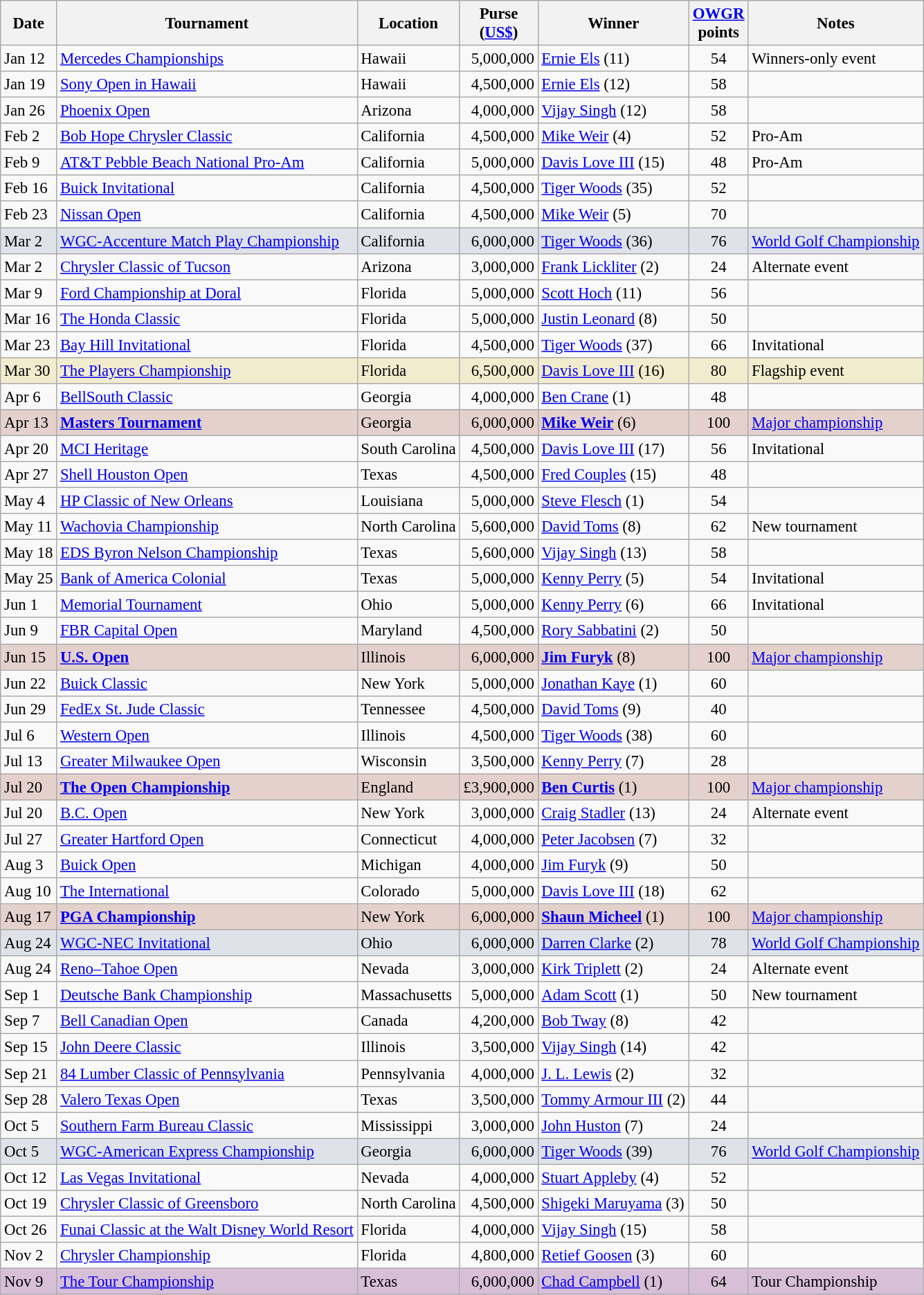<table class="wikitable" style="font-size:95%">
<tr>
<th>Date</th>
<th>Tournament</th>
<th>Location</th>
<th>Purse<br>(<a href='#'>US$</a>)</th>
<th>Winner</th>
<th><a href='#'>OWGR</a><br>points</th>
<th>Notes</th>
</tr>
<tr>
<td>Jan 12</td>
<td><a href='#'>Mercedes Championships</a></td>
<td>Hawaii</td>
<td align=right>5,000,000</td>
<td> <a href='#'>Ernie Els</a> (11)</td>
<td align=center>54</td>
<td>Winners-only event</td>
</tr>
<tr>
<td>Jan 19</td>
<td><a href='#'>Sony Open in Hawaii</a></td>
<td>Hawaii</td>
<td align=right>4,500,000</td>
<td> <a href='#'>Ernie Els</a> (12)</td>
<td align=center>58</td>
<td></td>
</tr>
<tr>
<td>Jan 26</td>
<td><a href='#'>Phoenix Open</a></td>
<td>Arizona</td>
<td align=right>4,000,000</td>
<td> <a href='#'>Vijay Singh</a> (12)</td>
<td align=center>58</td>
<td></td>
</tr>
<tr>
<td>Feb 2</td>
<td><a href='#'>Bob Hope Chrysler Classic</a></td>
<td>California</td>
<td align=right>4,500,000</td>
<td> <a href='#'>Mike Weir</a> (4)</td>
<td align=center>52</td>
<td>Pro-Am</td>
</tr>
<tr>
<td>Feb 9</td>
<td><a href='#'>AT&T Pebble Beach National Pro-Am</a></td>
<td>California</td>
<td align=right>5,000,000</td>
<td> <a href='#'>Davis Love III</a> (15)</td>
<td align=center>48</td>
<td>Pro-Am</td>
</tr>
<tr>
<td>Feb 16</td>
<td><a href='#'>Buick Invitational</a></td>
<td>California</td>
<td align=right>4,500,000</td>
<td> <a href='#'>Tiger Woods</a> (35)</td>
<td align=center>52</td>
<td></td>
</tr>
<tr>
<td>Feb 23</td>
<td><a href='#'>Nissan Open</a></td>
<td>California</td>
<td align=right>4,500,000</td>
<td> <a href='#'>Mike Weir</a> (5)</td>
<td align=center>70</td>
<td></td>
</tr>
<tr style="background:#dfe2e9">
<td>Mar 2</td>
<td><a href='#'>WGC-Accenture Match Play Championship</a></td>
<td>California</td>
<td align=right>6,000,000</td>
<td> <a href='#'>Tiger Woods</a> (36)</td>
<td align=center>76</td>
<td><a href='#'>World Golf Championship</a></td>
</tr>
<tr>
<td>Mar 2</td>
<td><a href='#'>Chrysler Classic of Tucson</a></td>
<td>Arizona</td>
<td align=right>3,000,000</td>
<td> <a href='#'>Frank Lickliter</a> (2)</td>
<td align=center>24</td>
<td>Alternate event</td>
</tr>
<tr>
<td>Mar 9</td>
<td><a href='#'>Ford Championship at Doral</a></td>
<td>Florida</td>
<td align=right>5,000,000</td>
<td> <a href='#'>Scott Hoch</a> (11)</td>
<td align=center>56</td>
<td></td>
</tr>
<tr>
<td>Mar 16</td>
<td><a href='#'>The Honda Classic</a></td>
<td>Florida</td>
<td align=right>5,000,000</td>
<td> <a href='#'>Justin Leonard</a> (8)</td>
<td align=center>50</td>
<td></td>
</tr>
<tr>
<td>Mar 23</td>
<td><a href='#'>Bay Hill Invitational</a></td>
<td>Florida</td>
<td align=right>4,500,000</td>
<td> <a href='#'>Tiger Woods</a> (37)</td>
<td align=center>66</td>
<td>Invitational</td>
</tr>
<tr style="background:#f2ecce;">
<td>Mar 30</td>
<td><a href='#'>The Players Championship</a></td>
<td>Florida</td>
<td align=right>6,500,000</td>
<td> <a href='#'>Davis Love III</a> (16)</td>
<td align=center>80</td>
<td>Flagship event</td>
</tr>
<tr>
<td>Apr 6</td>
<td><a href='#'>BellSouth Classic</a></td>
<td>Georgia</td>
<td align=right>4,000,000</td>
<td> <a href='#'>Ben Crane</a> (1)</td>
<td align=center>48</td>
<td></td>
</tr>
<tr style="background:#e5d1cb;">
<td>Apr 13</td>
<td><strong><a href='#'>Masters Tournament</a></strong></td>
<td>Georgia</td>
<td align=right>6,000,000</td>
<td> <strong><a href='#'>Mike Weir</a></strong> (6)</td>
<td align=center>100</td>
<td><a href='#'>Major championship</a></td>
</tr>
<tr>
<td>Apr 20</td>
<td><a href='#'>MCI Heritage</a></td>
<td>South Carolina</td>
<td align=right>4,500,000</td>
<td> <a href='#'>Davis Love III</a> (17)</td>
<td align=center>56</td>
<td>Invitational</td>
</tr>
<tr>
<td>Apr 27</td>
<td><a href='#'>Shell Houston Open</a></td>
<td>Texas</td>
<td align=right>4,500,000</td>
<td> <a href='#'>Fred Couples</a> (15)</td>
<td align=center>48</td>
<td></td>
</tr>
<tr>
<td>May 4</td>
<td><a href='#'>HP Classic of New Orleans</a></td>
<td>Louisiana</td>
<td align=right>5,000,000</td>
<td> <a href='#'>Steve Flesch</a> (1)</td>
<td align=center>54</td>
<td></td>
</tr>
<tr>
<td>May 11</td>
<td><a href='#'>Wachovia Championship</a></td>
<td>North Carolina</td>
<td align=right>5,600,000</td>
<td> <a href='#'>David Toms</a> (8)</td>
<td align=center>62</td>
<td>New tournament</td>
</tr>
<tr>
<td>May 18</td>
<td><a href='#'>EDS Byron Nelson Championship</a></td>
<td>Texas</td>
<td align=right>5,600,000</td>
<td> <a href='#'>Vijay Singh</a> (13)</td>
<td align=center>58</td>
<td></td>
</tr>
<tr>
<td>May 25</td>
<td><a href='#'>Bank of America Colonial</a></td>
<td>Texas</td>
<td align=right>5,000,000</td>
<td> <a href='#'>Kenny Perry</a> (5)</td>
<td align=center>54</td>
<td>Invitational</td>
</tr>
<tr>
<td>Jun 1</td>
<td><a href='#'>Memorial Tournament</a></td>
<td>Ohio</td>
<td align=right>5,000,000</td>
<td> <a href='#'>Kenny Perry</a> (6)</td>
<td align=center>66</td>
<td>Invitational</td>
</tr>
<tr>
<td>Jun 9</td>
<td><a href='#'>FBR Capital Open</a></td>
<td>Maryland</td>
<td align=right>4,500,000</td>
<td> <a href='#'>Rory Sabbatini</a> (2)</td>
<td align=center>50</td>
<td></td>
</tr>
<tr style="background:#e5d1cb;">
<td>Jun 15</td>
<td><strong><a href='#'>U.S. Open</a></strong></td>
<td>Illinois</td>
<td align=right>6,000,000</td>
<td> <strong><a href='#'>Jim Furyk</a></strong> (8)</td>
<td align=center>100</td>
<td><a href='#'>Major championship</a></td>
</tr>
<tr>
<td>Jun 22</td>
<td><a href='#'>Buick Classic</a></td>
<td>New York</td>
<td align=right>5,000,000</td>
<td> <a href='#'>Jonathan Kaye</a> (1)</td>
<td align=center>60</td>
<td></td>
</tr>
<tr>
<td>Jun 29</td>
<td><a href='#'>FedEx St. Jude Classic</a></td>
<td>Tennessee</td>
<td align=right>4,500,000</td>
<td> <a href='#'>David Toms</a> (9)</td>
<td align=center>40</td>
<td></td>
</tr>
<tr>
<td>Jul 6</td>
<td><a href='#'>Western Open</a></td>
<td>Illinois</td>
<td align=right>4,500,000</td>
<td> <a href='#'>Tiger Woods</a> (38)</td>
<td align=center>60</td>
<td></td>
</tr>
<tr>
<td>Jul 13</td>
<td><a href='#'>Greater Milwaukee Open</a></td>
<td>Wisconsin</td>
<td align=right>3,500,000</td>
<td> <a href='#'>Kenny Perry</a> (7)</td>
<td align=center>28</td>
<td></td>
</tr>
<tr style="background:#e5d1cb;">
<td>Jul 20</td>
<td><strong><a href='#'>The Open Championship</a></strong></td>
<td>England</td>
<td align=right>£3,900,000</td>
<td> <strong><a href='#'>Ben Curtis</a></strong> (1)</td>
<td align=center>100</td>
<td><a href='#'>Major championship</a></td>
</tr>
<tr>
<td>Jul 20</td>
<td><a href='#'>B.C. Open</a></td>
<td>New York</td>
<td align=right>3,000,000</td>
<td> <a href='#'>Craig Stadler</a> (13)</td>
<td align=center>24</td>
<td>Alternate event</td>
</tr>
<tr>
<td>Jul 27</td>
<td><a href='#'>Greater Hartford Open</a></td>
<td>Connecticut</td>
<td align=right>4,000,000</td>
<td> <a href='#'>Peter Jacobsen</a> (7)</td>
<td align=center>32</td>
<td></td>
</tr>
<tr>
<td>Aug 3</td>
<td><a href='#'>Buick Open</a></td>
<td>Michigan</td>
<td align=right>4,000,000</td>
<td> <a href='#'>Jim Furyk</a> (9)</td>
<td align=center>50</td>
<td></td>
</tr>
<tr>
<td>Aug 10</td>
<td><a href='#'>The International</a></td>
<td>Colorado</td>
<td align=right>5,000,000</td>
<td> <a href='#'>Davis Love III</a> (18)</td>
<td align=center>62</td>
<td></td>
</tr>
<tr style="background:#e5d1cb;">
<td>Aug 17</td>
<td><strong><a href='#'>PGA Championship</a></strong></td>
<td>New York</td>
<td align=right>6,000,000</td>
<td> <strong><a href='#'>Shaun Micheel</a></strong> (1)</td>
<td align=center>100</td>
<td><a href='#'>Major championship</a></td>
</tr>
<tr style="background:#dfe2e9">
<td>Aug 24</td>
<td><a href='#'>WGC-NEC Invitational</a></td>
<td>Ohio</td>
<td align=right>6,000,000</td>
<td> <a href='#'>Darren Clarke</a> (2)</td>
<td align=center>78</td>
<td><a href='#'>World Golf Championship</a></td>
</tr>
<tr>
<td>Aug 24</td>
<td><a href='#'>Reno–Tahoe Open</a></td>
<td>Nevada</td>
<td align=right>3,000,000</td>
<td> <a href='#'>Kirk Triplett</a> (2)</td>
<td align=center>24</td>
<td>Alternate event</td>
</tr>
<tr>
<td>Sep 1</td>
<td><a href='#'>Deutsche Bank Championship</a></td>
<td>Massachusetts</td>
<td align=right>5,000,000</td>
<td> <a href='#'>Adam Scott</a> (1)</td>
<td align=center>50</td>
<td>New tournament</td>
</tr>
<tr>
<td>Sep 7</td>
<td><a href='#'>Bell Canadian Open</a></td>
<td>Canada</td>
<td align=right>4,200,000</td>
<td> <a href='#'>Bob Tway</a> (8)</td>
<td align=center>42</td>
<td></td>
</tr>
<tr>
<td>Sep 15</td>
<td><a href='#'>John Deere Classic</a></td>
<td>Illinois</td>
<td align=right>3,500,000</td>
<td> <a href='#'>Vijay Singh</a> (14)</td>
<td align=center>42</td>
<td></td>
</tr>
<tr>
<td>Sep 21</td>
<td><a href='#'>84 Lumber Classic of Pennsylvania</a></td>
<td>Pennsylvania</td>
<td align=right>4,000,000</td>
<td> <a href='#'>J. L. Lewis</a> (2)</td>
<td align=center>32</td>
<td></td>
</tr>
<tr>
<td>Sep 28</td>
<td><a href='#'>Valero Texas Open</a></td>
<td>Texas</td>
<td align=right>3,500,000</td>
<td> <a href='#'>Tommy Armour III</a> (2)</td>
<td align=center>44</td>
<td></td>
</tr>
<tr>
<td>Oct 5</td>
<td><a href='#'>Southern Farm Bureau Classic</a></td>
<td>Mississippi</td>
<td align=right>3,000,000</td>
<td> <a href='#'>John Huston</a> (7)</td>
<td align=center>24</td>
<td></td>
</tr>
<tr style="background:#dfe2e9">
<td>Oct 5</td>
<td><a href='#'>WGC-American Express Championship</a></td>
<td>Georgia</td>
<td align=right>6,000,000</td>
<td> <a href='#'>Tiger Woods</a> (39)</td>
<td align=center>76</td>
<td><a href='#'>World Golf Championship</a></td>
</tr>
<tr>
<td>Oct 12</td>
<td><a href='#'>Las Vegas Invitational</a></td>
<td>Nevada</td>
<td align=right>4,000,000</td>
<td> <a href='#'>Stuart Appleby</a> (4)</td>
<td align=center>52</td>
<td></td>
</tr>
<tr>
<td>Oct 19</td>
<td><a href='#'>Chrysler Classic of Greensboro</a></td>
<td>North Carolina</td>
<td align=right>4,500,000</td>
<td> <a href='#'>Shigeki Maruyama</a> (3)</td>
<td align=center>50</td>
<td></td>
</tr>
<tr>
<td>Oct 26</td>
<td><a href='#'>Funai Classic at the Walt Disney World Resort</a></td>
<td>Florida</td>
<td align=right>4,000,000</td>
<td> <a href='#'>Vijay Singh</a> (15)</td>
<td align=center>58</td>
<td></td>
</tr>
<tr>
<td>Nov 2</td>
<td><a href='#'>Chrysler Championship</a></td>
<td>Florida</td>
<td align=right>4,800,000</td>
<td> <a href='#'>Retief Goosen</a> (3)</td>
<td align=center>60</td>
<td></td>
</tr>
<tr style="background:thistle;">
<td>Nov 9</td>
<td><a href='#'>The Tour Championship</a></td>
<td>Texas</td>
<td align=right>6,000,000</td>
<td> <a href='#'>Chad Campbell</a> (1)</td>
<td align=center>64</td>
<td>Tour Championship</td>
</tr>
</table>
